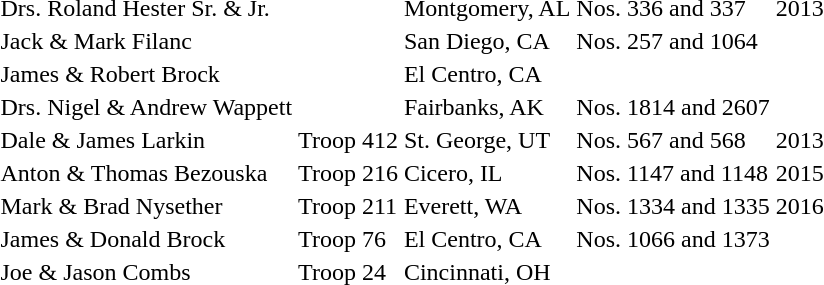<table>
<tr>
<td>Drs. Roland Hester Sr. & Jr.</td>
<td></td>
<td>Montgomery, AL</td>
<td>Nos. 336 and 337</td>
<td>2013</td>
</tr>
<tr>
<td>Jack & Mark Filanc</td>
<td></td>
<td>San Diego, CA</td>
<td>Nos. 257 and 1064</td>
</tr>
<tr>
<td>James & Robert Brock</td>
<td></td>
<td>El Centro, CA</td>
</tr>
<tr>
<td>Drs. Nigel & Andrew Wappett</td>
<td></td>
<td>Fairbanks, AK</td>
<td>Nos. 1814 and 2607</td>
</tr>
<tr>
<td>Dale & James Larkin</td>
<td>Troop 412</td>
<td>St. George, UT</td>
<td>Nos. 567 and 568</td>
<td>2013</td>
</tr>
<tr>
<td>Anton & Thomas Bezouska</td>
<td>Troop 216</td>
<td>Cicero, IL</td>
<td>Nos. 1147 and 1148</td>
<td>2015</td>
</tr>
<tr>
<td>Mark & Brad Nysether</td>
<td>Troop 211</td>
<td>Everett, WA</td>
<td>Nos. 1334 and 1335</td>
<td>2016</td>
</tr>
<tr>
<td>James & Donald Brock</td>
<td>Troop 76</td>
<td>El Centro, CA</td>
<td>Nos. 1066 and 1373</td>
</tr>
<tr>
<td>Joe & Jason Combs</td>
<td>Troop 24</td>
<td>Cincinnati, OH</td>
<td></td>
</tr>
</table>
